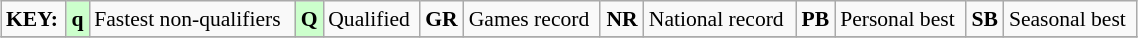<table class="wikitable" style="margin:0.5em auto; font-size:90%;position:relative;" width=60%>
<tr>
<td><strong>KEY:</strong></td>
<td bgcolor=ccffcc align=center><strong>q</strong></td>
<td>Fastest non-qualifiers</td>
<td bgcolor=ccffcc align=center><strong>Q</strong></td>
<td>Qualified</td>
<td align=center><strong>GR</strong></td>
<td>Games record</td>
<td align=center><strong>NR</strong></td>
<td>National record</td>
<td align=center><strong>PB</strong></td>
<td>Personal best</td>
<td align=center><strong>SB</strong></td>
<td>Seasonal best</td>
</tr>
<tr>
</tr>
</table>
